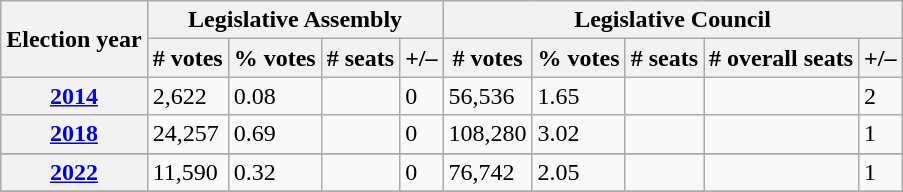<table class="wikitable">
<tr>
<th rowspan="2">Election year</th>
<th colspan="4">Legislative Assembly</th>
<th colspan="5">Legislative Council</th>
</tr>
<tr>
<th># votes</th>
<th>% votes</th>
<th># seats</th>
<th>+/–</th>
<th># votes</th>
<th>% votes</th>
<th># seats</th>
<th># overall seats</th>
<th>+/–</th>
</tr>
<tr>
<th><a href='#'>2014</a></th>
<td>2,622</td>
<td>0.08</td>
<td></td>
<td> 0</td>
<td>56,536</td>
<td>1.65</td>
<td></td>
<td></td>
<td> 2</td>
</tr>
<tr>
<th><a href='#'>2018</a></th>
<td>24,257</td>
<td>0.69</td>
<td></td>
<td> 0</td>
<td>108,280</td>
<td>3.02</td>
<td></td>
<td></td>
<td> 1</td>
</tr>
<tr>
</tr>
<tr>
<th><a href='#'>2022</a></th>
<td>11,590</td>
<td>0.32</td>
<td></td>
<td> 0</td>
<td>76,742</td>
<td>2.05</td>
<td></td>
<td></td>
<td> 1</td>
</tr>
<tr>
</tr>
</table>
